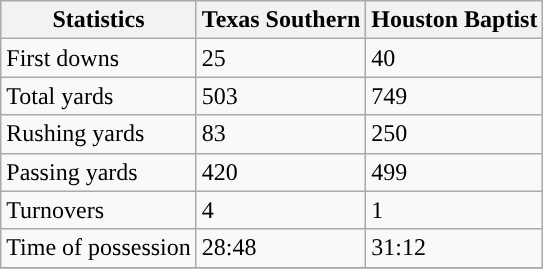<table class="wikitable">
<tr>
<th>Statistics</th>
<th>Texas Southern</th>
<th>Houston Baptist</th>
</tr>
<tr>
<td>First downs</td>
<td>25</td>
<td>40</td>
</tr>
<tr>
<td>Total yards</td>
<td>503</td>
<td>749</td>
</tr>
<tr>
<td>Rushing yards</td>
<td>83</td>
<td>250</td>
</tr>
<tr>
<td>Passing yards</td>
<td>420</td>
<td>499</td>
</tr>
<tr>
<td>Turnovers</td>
<td>4</td>
<td>1</td>
</tr>
<tr>
<td>Time of possession</td>
<td>28:48</td>
<td>31:12</td>
</tr>
<tr>
</tr>
</table>
